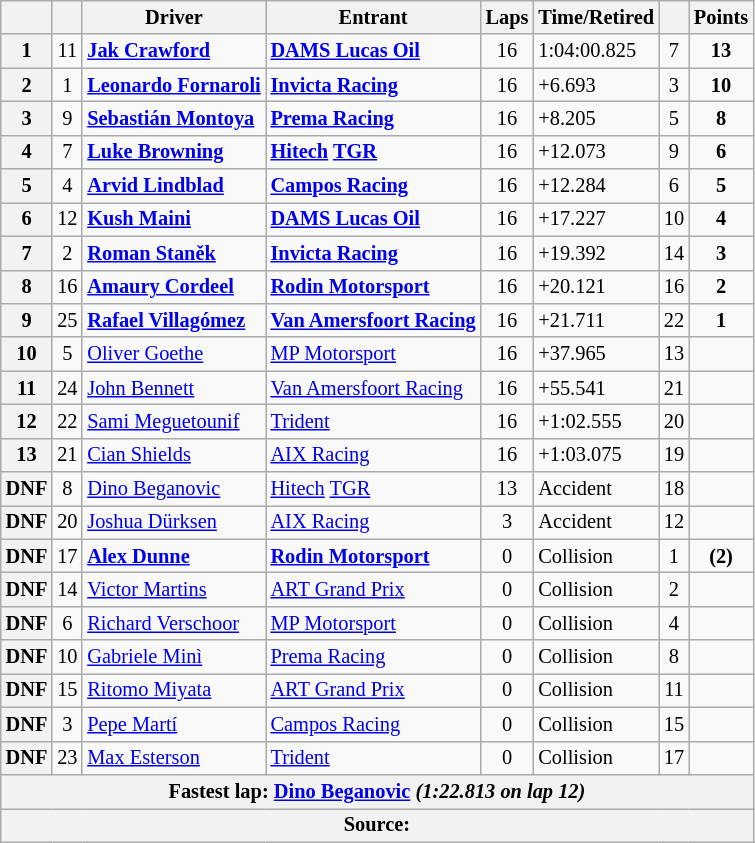<table class="wikitable" style="font-size:85%">
<tr>
<th scope="col"></th>
<th scope="col"></th>
<th scope="col">Driver</th>
<th scope="col">Entrant</th>
<th scope="col">Laps</th>
<th scope="col">Time/Retired</th>
<th scope="col"></th>
<th scope="col">Points</th>
</tr>
<tr>
<th>1</th>
<td align="center">11</td>
<td> <strong><a href='#'>Jak Crawford</a></strong></td>
<td><strong><a href='#'>DAMS Lucas Oil</a></strong></td>
<td align="center">16</td>
<td>1:04:00.825</td>
<td align="center">7</td>
<td align="center"><strong>13</strong></td>
</tr>
<tr>
<th>2</th>
<td align="center">1</td>
<td> <strong><a href='#'>Leonardo Fornaroli</a></strong></td>
<td><strong><a href='#'>Invicta Racing</a></strong></td>
<td align="center">16</td>
<td>+6.693</td>
<td align="center">3</td>
<td align="center"><strong>10</strong></td>
</tr>
<tr>
<th>3</th>
<td align="center">9</td>
<td> <strong><a href='#'>Sebastián Montoya</a></strong></td>
<td><strong><a href='#'>Prema Racing</a></strong></td>
<td align="center">16</td>
<td>+8.205</td>
<td align="center">5</td>
<td align="center"><strong>8</strong></td>
</tr>
<tr>
<th>4</th>
<td align="center">7</td>
<td> <strong><a href='#'>Luke Browning</a></strong></td>
<td><strong><a href='#'>Hitech</a> <a href='#'>TGR</a></strong></td>
<td align="center">16</td>
<td>+12.073</td>
<td align="center">9</td>
<td align="center"><strong>6</strong></td>
</tr>
<tr>
<th>5</th>
<td align="center">4</td>
<td> <strong><a href='#'>Arvid Lindblad</a></strong></td>
<td><strong><a href='#'>Campos Racing</a></strong></td>
<td align="center">16</td>
<td>+12.284</td>
<td align="center">6</td>
<td align="center"><strong>5</strong></td>
</tr>
<tr>
<th>6</th>
<td align="center">12</td>
<td> <strong><a href='#'>Kush Maini</a></strong></td>
<td><strong><a href='#'>DAMS Lucas Oil</a></strong></td>
<td align="center">16</td>
<td>+17.227</td>
<td align="center">10</td>
<td align="center"><strong>4</strong></td>
</tr>
<tr>
<th>7</th>
<td align="center">2</td>
<td> <strong><a href='#'>Roman Staněk</a></strong></td>
<td><strong><a href='#'>Invicta Racing</a></strong></td>
<td align="center">16</td>
<td>+19.392</td>
<td align="center">14</td>
<td align="center"><strong>3</strong></td>
</tr>
<tr>
<th>8</th>
<td align="center">16</td>
<td> <strong><a href='#'>Amaury Cordeel</a></strong></td>
<td><strong><a href='#'>Rodin Motorsport</a></strong></td>
<td align="center">16</td>
<td>+20.121</td>
<td align="center">16</td>
<td align="center"><strong>2</strong></td>
</tr>
<tr>
<th>9</th>
<td align="center">25</td>
<td> <strong><a href='#'>Rafael Villagómez</a></strong></td>
<td><strong><a href='#'>Van Amersfoort Racing</a></strong></td>
<td align="center">16</td>
<td>+21.711</td>
<td align="center">22</td>
<td align="center"><strong>1</strong></td>
</tr>
<tr>
<th>10</th>
<td align="center">5</td>
<td> <a href='#'>Oliver Goethe</a></td>
<td><a href='#'>MP Motorsport</a></td>
<td align="center">16</td>
<td>+37.965</td>
<td align="center">13</td>
<td></td>
</tr>
<tr>
<th>11</th>
<td align="center">24</td>
<td> <a href='#'>John Bennett</a></td>
<td><a href='#'>Van Amersfoort Racing</a></td>
<td align="center">16</td>
<td>+55.541</td>
<td align="center">21</td>
<td align="center"></td>
</tr>
<tr>
<th>12</th>
<td align="center">22</td>
<td> <a href='#'>Sami Meguetounif</a></td>
<td><a href='#'>Trident</a></td>
<td align="center">16</td>
<td>+1:02.555</td>
<td align="center">20</td>
<td></td>
</tr>
<tr>
<th>13</th>
<td align="center">21</td>
<td> <a href='#'>Cian Shields</a></td>
<td><a href='#'>AIX Racing</a></td>
<td align="center">16</td>
<td>+1:03.075</td>
<td align="center">19</td>
<td align="“center”"></td>
</tr>
<tr>
<th>DNF</th>
<td align="center">8</td>
<td> <a href='#'>Dino Beganovic</a></td>
<td><a href='#'>Hitech</a> <a href='#'>TGR</a></td>
<td align="center">13</td>
<td>Accident</td>
<td align="center">18</td>
<td></td>
</tr>
<tr>
<th>DNF</th>
<td align="center">20</td>
<td> <a href='#'>Joshua Dürksen</a></td>
<td><a href='#'>AIX Racing</a></td>
<td align="center">3</td>
<td>Accident</td>
<td align="center">12</td>
<td></td>
</tr>
<tr>
<th>DNF</th>
<td align="center">17</td>
<td> <strong><a href='#'>Alex Dunne</a></strong></td>
<td><strong><a href='#'>Rodin Motorsport</a></strong></td>
<td align="center">0</td>
<td>Collision</td>
<td align="center">1</td>
<td align="center"><strong>(2)</strong></td>
</tr>
<tr>
<th>DNF</th>
<td align="center">14</td>
<td> <a href='#'>Victor Martins</a></td>
<td><a href='#'>ART Grand Prix</a></td>
<td align="center">0</td>
<td>Collision</td>
<td align="center">2</td>
<td align="center"></td>
</tr>
<tr>
<th>DNF</th>
<td align="center">6</td>
<td> <a href='#'>Richard Verschoor</a></td>
<td><a href='#'>MP Motorsport</a></td>
<td align="center">0</td>
<td>Collision</td>
<td align="center">4</td>
<td align="center"></td>
</tr>
<tr>
<th>DNF</th>
<td align="center">10</td>
<td> <a href='#'>Gabriele Minì</a></td>
<td><a href='#'>Prema Racing</a></td>
<td align="center">0</td>
<td>Collision</td>
<td align="center">8</td>
<td align="center"></td>
</tr>
<tr>
<th>DNF</th>
<td align="center">15</td>
<td> <a href='#'>Ritomo Miyata</a></td>
<td><a href='#'>ART Grand Prix</a></td>
<td align="center">0</td>
<td>Collision</td>
<td align="center">11</td>
<td align="center"></td>
</tr>
<tr>
<th>DNF</th>
<td align="center">3</td>
<td> <a href='#'>Pepe Martí</a></td>
<td><a href='#'>Campos Racing</a></td>
<td align="center">0</td>
<td>Collision</td>
<td align="center">15</td>
<td align="center"></td>
</tr>
<tr>
<th>DNF</th>
<td align="center">23</td>
<td> <a href='#'>Max Esterson</a></td>
<td><a href='#'>Trident</a></td>
<td align="center">0</td>
<td>Collision</td>
<td align="center">17</td>
<td align="center"></td>
</tr>
<tr>
<th colspan="8">Fastest lap: <strong></strong> <a href='#'>Dino Beganovic</a> <em>(1:22.813 on lap 12)</em></th>
</tr>
<tr>
<th colspan="8">Source:</th>
</tr>
</table>
